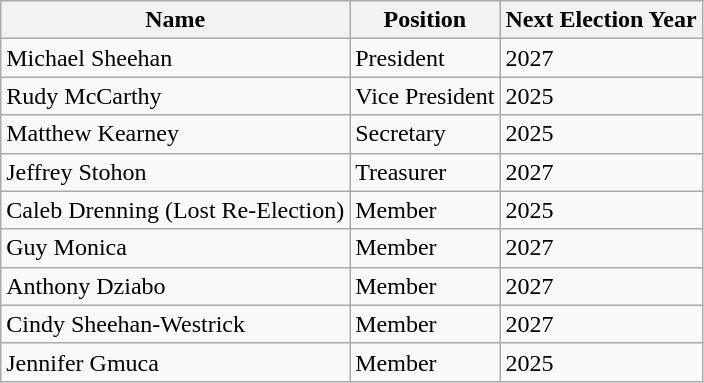<table class="wikitable">
<tr>
<th>Name</th>
<th>Position</th>
<th>Next Election Year</th>
</tr>
<tr>
<td>Michael Sheehan</td>
<td>President</td>
<td>2027</td>
</tr>
<tr>
<td>Rudy McCarthy</td>
<td>Vice President</td>
<td>2025</td>
</tr>
<tr>
<td>Matthew Kearney</td>
<td>Secretary</td>
<td>2025</td>
</tr>
<tr>
<td>Jeffrey Stohon</td>
<td>Treasurer</td>
<td>2027</td>
</tr>
<tr>
<td>Caleb Drenning (Lost Re-Election)</td>
<td>Member</td>
<td>2025</td>
</tr>
<tr>
<td>Guy Monica</td>
<td>Member</td>
<td>2027</td>
</tr>
<tr>
<td>Anthony Dziabo</td>
<td>Member</td>
<td>2027</td>
</tr>
<tr>
<td>Cindy Sheehan-Westrick</td>
<td>Member</td>
<td>2027</td>
</tr>
<tr>
<td>Jennifer Gmuca</td>
<td>Member</td>
<td>2025</td>
</tr>
</table>
